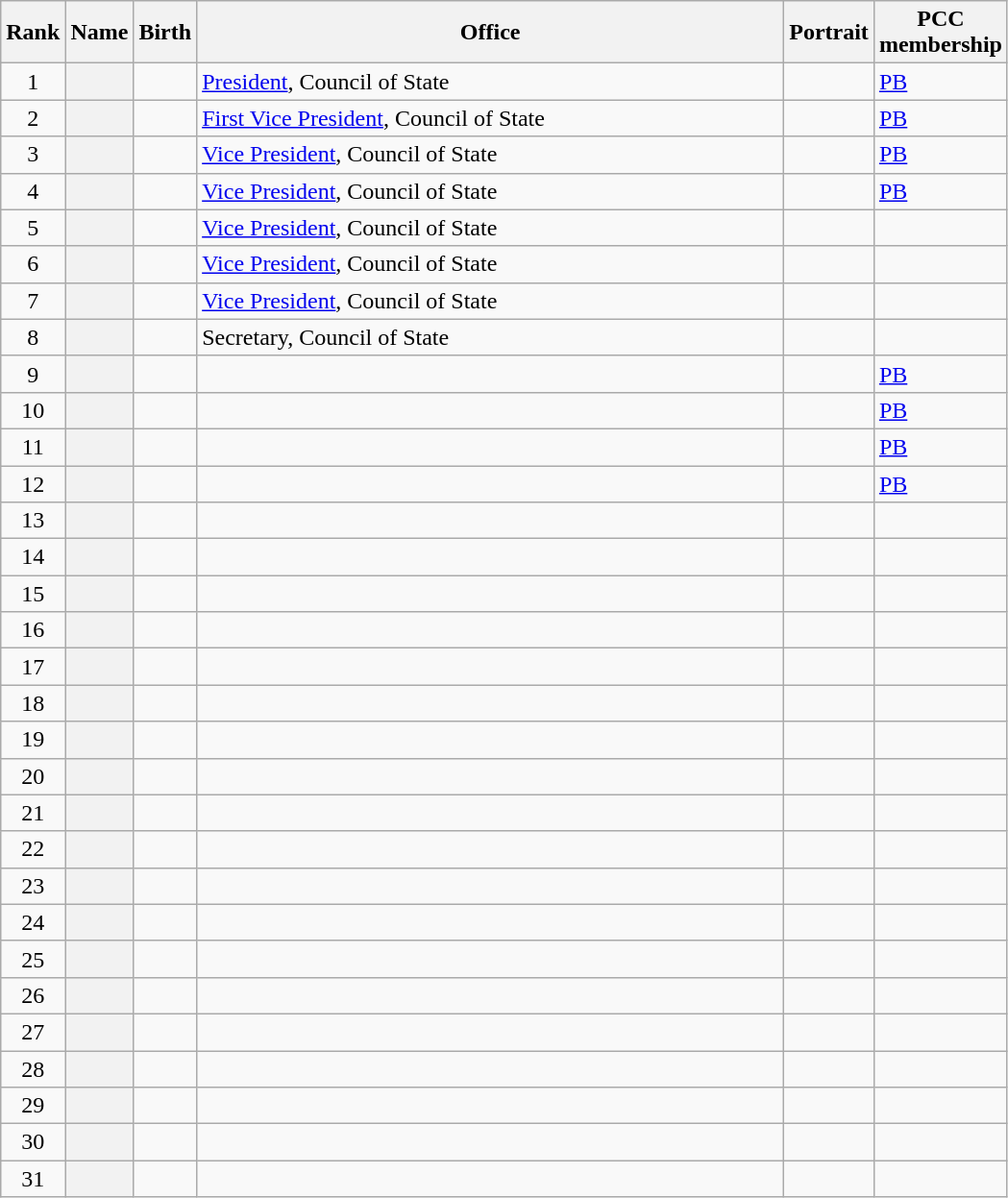<table class="wikitable sortable">
<tr>
<th scope="col">Rank</th>
<th scope="col">Name</th>
<th scope="col">Birth</th>
<th scope="col" style="width:25em;">Office</th>
<th scope="col" class="unsortable" style="width:1em;">Portrait</th>
<th scope="col">PCC<br>membership</th>
</tr>
<tr>
<td align="center">1</td>
<th align="center" scope="row" style="font-weight:normal;"></th>
<td></td>
<td><a href='#'>President</a>, Council of State</td>
<td></td>
<td><a href='#'>PB</a></td>
</tr>
<tr>
<td align="center">2</td>
<th align="center" scope="row" style="font-weight:normal;"></th>
<td></td>
<td><a href='#'>First Vice President</a>, Council of State</td>
<td></td>
<td><a href='#'>PB</a></td>
</tr>
<tr>
<td align="center">3</td>
<th align="center" scope="row" style="font-weight:normal;"></th>
<td></td>
<td><a href='#'>Vice President</a>, Council of State</td>
<td></td>
<td><a href='#'>PB</a></td>
</tr>
<tr>
<td align="center">4</td>
<th align="center" scope="row" style="font-weight:normal;"></th>
<td></td>
<td><a href='#'>Vice President</a>, Council of State</td>
<td></td>
<td><a href='#'>PB</a></td>
</tr>
<tr>
<td align="center">5</td>
<th align="center" scope="row" style="font-weight:normal;"></th>
<td></td>
<td><a href='#'>Vice President</a>, Council of State</td>
<td></td>
<td></td>
</tr>
<tr>
<td align="center">6</td>
<th align="center" scope="row" style="font-weight:normal;"></th>
<td></td>
<td><a href='#'>Vice President</a>, Council of State</td>
<td></td>
<td></td>
</tr>
<tr>
<td align="center">7</td>
<th align="center" scope="row" style="font-weight:normal;"></th>
<td></td>
<td><a href='#'>Vice President</a>, Council of State</td>
<td></td>
<td></td>
</tr>
<tr>
<td align="center">8</td>
<th align="center" scope="row" style="font-weight:normal;"></th>
<td></td>
<td>Secretary, Council of State</td>
<td></td>
<td></td>
</tr>
<tr>
<td align="center">9</td>
<th align="center" scope="row" style="font-weight:normal;"></th>
<td></td>
<td></td>
<td></td>
<td><a href='#'>PB</a></td>
</tr>
<tr>
<td align="center">10</td>
<th align="center" scope="row" style="font-weight:normal;"></th>
<td></td>
<td></td>
<td></td>
<td><a href='#'>PB</a></td>
</tr>
<tr>
<td align="center">11</td>
<th align="center" scope="row" style="font-weight:normal;"></th>
<td></td>
<td></td>
<td></td>
<td><a href='#'>PB</a></td>
</tr>
<tr>
<td align="center">12</td>
<th align="center" scope="row" style="font-weight:normal;"></th>
<td></td>
<td></td>
<td></td>
<td><a href='#'>PB</a></td>
</tr>
<tr>
<td align="center">13</td>
<th align="center" scope="row" style="font-weight:normal;"></th>
<td></td>
<td></td>
<td></td>
<td></td>
</tr>
<tr>
<td align="center">14</td>
<th align="center" scope="row" style="font-weight:normal;"></th>
<td></td>
<td></td>
<td></td>
<td></td>
</tr>
<tr>
<td align="center">15</td>
<th align="center" scope="row" style="font-weight:normal;"></th>
<td></td>
<td></td>
<td></td>
<td></td>
</tr>
<tr>
<td align="center">16</td>
<th align="center" scope="row" style="font-weight:normal;"></th>
<td></td>
<td></td>
<td></td>
<td></td>
</tr>
<tr>
<td align="center">17</td>
<th align="center" scope="row" style="font-weight:normal;"></th>
<td></td>
<td></td>
<td></td>
<td></td>
</tr>
<tr>
<td align="center">18</td>
<th align="center" scope="row" style="font-weight:normal;"></th>
<td></td>
<td></td>
<td></td>
<td></td>
</tr>
<tr>
<td align="center">19</td>
<th align="center" scope="row" style="font-weight:normal;"></th>
<td></td>
<td></td>
<td></td>
<td></td>
</tr>
<tr>
<td align="center">20</td>
<th align="center" scope="row" style="font-weight:normal;"></th>
<td></td>
<td></td>
<td></td>
<td></td>
</tr>
<tr>
<td align="center">21</td>
<th align="center" scope="row" style="font-weight:normal;"></th>
<td></td>
<td></td>
<td></td>
<td></td>
</tr>
<tr>
<td align="center">22</td>
<th align="center" scope="row" style="font-weight:normal;"></th>
<td></td>
<td></td>
<td></td>
<td></td>
</tr>
<tr>
<td align="center">23</td>
<th align="center" scope="row" style="font-weight:normal;"></th>
<td></td>
<td></td>
<td></td>
<td></td>
</tr>
<tr>
<td align="center">24</td>
<th align="center" scope="row" style="font-weight:normal;"></th>
<td></td>
<td></td>
<td></td>
<td></td>
</tr>
<tr>
<td align="center">25</td>
<th align="center" scope="row" style="font-weight:normal;"></th>
<td></td>
<td></td>
<td></td>
<td></td>
</tr>
<tr>
<td align="center">26</td>
<th align="center" scope="row" style="font-weight:normal;"></th>
<td></td>
<td></td>
<td></td>
<td></td>
</tr>
<tr>
<td align="center">27</td>
<th align="center" scope="row" style="font-weight:normal;"></th>
<td></td>
<td></td>
<td></td>
<td></td>
</tr>
<tr>
<td align="center">28</td>
<th align="center" scope="row" style="font-weight:normal;"></th>
<td></td>
<td></td>
<td></td>
<td></td>
</tr>
<tr>
<td align="center">29</td>
<th align="center" scope="row" style="font-weight:normal;"></th>
<td></td>
<td></td>
<td></td>
<td></td>
</tr>
<tr>
<td align="center">30</td>
<th align="center" scope="row" style="font-weight:normal;"></th>
<td></td>
<td></td>
<td></td>
<td></td>
</tr>
<tr>
<td align="center">31</td>
<th align="center" scope="row" style="font-weight:normal;"></th>
<td></td>
<td></td>
<td></td>
<td></td>
</tr>
</table>
